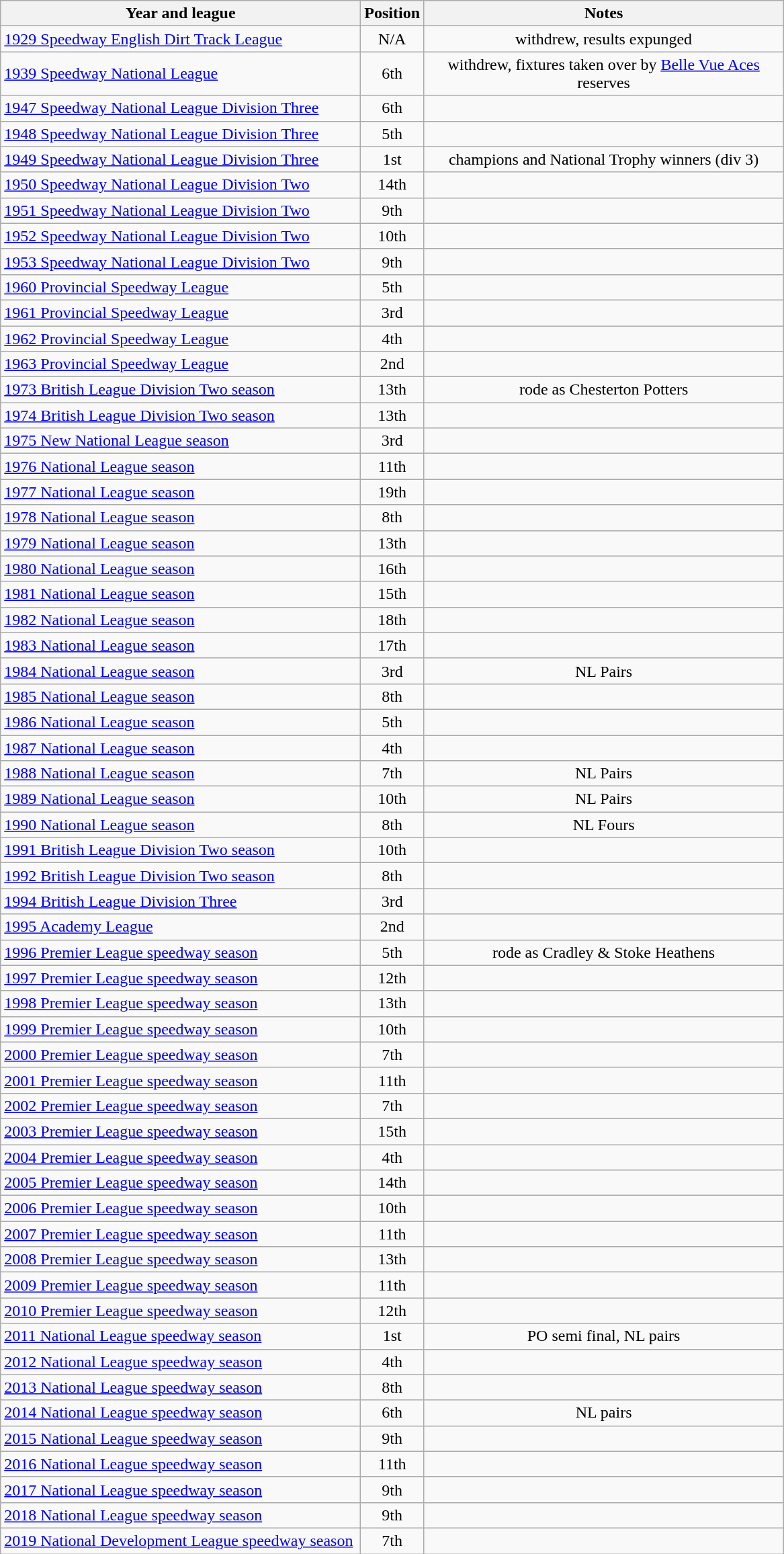<table class="wikitable">
<tr>
<th width=350>Year and league</th>
<th width=50>Position</th>
<th width=350>Notes</th>
</tr>
<tr align=center>
<td align="left"><a href='#'>1929 Speedway English Dirt Track League</a></td>
<td>N/A</td>
<td>withdrew, results expunged</td>
</tr>
<tr align=center>
<td align="left"><a href='#'>1939 Speedway National League</a></td>
<td>6th</td>
<td>withdrew, fixtures taken over by <a href='#'>Belle Vue Aces</a> reserves</td>
</tr>
<tr align=center>
<td align="left"><a href='#'>1947 Speedway National League Division Three</a></td>
<td>6th</td>
<td></td>
</tr>
<tr align=center>
<td align="left"><a href='#'>1948 Speedway National League Division Three</a></td>
<td>5th</td>
<td></td>
</tr>
<tr align=center>
<td align="left"><a href='#'>1949 Speedway National League Division Three</a></td>
<td>1st</td>
<td>champions and National Trophy winners (div 3)</td>
</tr>
<tr align=center>
<td align="left"><a href='#'>1950 Speedway National League Division Two</a></td>
<td>14th</td>
<td></td>
</tr>
<tr align=center>
<td align="left"><a href='#'>1951 Speedway National League Division Two</a></td>
<td>9th</td>
<td></td>
</tr>
<tr align=center>
<td align="left"><a href='#'>1952 Speedway National League Division Two</a></td>
<td>10th</td>
<td></td>
</tr>
<tr align=center>
<td align="left"><a href='#'>1953 Speedway National League Division Two</a></td>
<td>9th</td>
<td></td>
</tr>
<tr align=center>
<td align="left"><a href='#'>1960 Provincial Speedway League</a></td>
<td>5th</td>
<td></td>
</tr>
<tr align=center>
<td align="left"><a href='#'>1961 Provincial Speedway League</a></td>
<td>3rd</td>
<td></td>
</tr>
<tr align=center>
<td align="left"><a href='#'>1962 Provincial Speedway League</a></td>
<td>4th</td>
<td></td>
</tr>
<tr align=center>
<td align="left"><a href='#'>1963 Provincial Speedway League</a></td>
<td>2nd</td>
<td></td>
</tr>
<tr align=center>
<td align="left"><a href='#'>1973 British League Division Two season</a></td>
<td>13th</td>
<td>rode as Chesterton Potters</td>
</tr>
<tr align=center>
<td align="left"><a href='#'>1974 British League Division Two season</a></td>
<td>13th</td>
<td></td>
</tr>
<tr align=center>
<td align="left"><a href='#'>1975 New National League season</a></td>
<td>3rd</td>
<td></td>
</tr>
<tr align=center>
<td align="left"><a href='#'>1976 National League season</a></td>
<td>11th</td>
<td></td>
</tr>
<tr align=center>
<td align="left"><a href='#'>1977 National League season</a></td>
<td>19th</td>
<td></td>
</tr>
<tr align=center>
<td align="left"><a href='#'>1978 National League season</a></td>
<td>8th</td>
<td></td>
</tr>
<tr align=center>
<td align="left"><a href='#'>1979 National League season</a></td>
<td>13th</td>
<td></td>
</tr>
<tr align=center>
<td align="left"><a href='#'>1980 National League season</a></td>
<td>16th</td>
<td></td>
</tr>
<tr align=center>
<td align="left"><a href='#'>1981 National League season</a></td>
<td>15th</td>
<td></td>
</tr>
<tr align=center>
<td align="left"><a href='#'>1982 National League season</a></td>
<td>18th</td>
<td></td>
</tr>
<tr align=center>
<td align="left"><a href='#'>1983 National League season</a></td>
<td>17th</td>
<td></td>
</tr>
<tr align=center>
<td align="left"><a href='#'>1984 National League season</a></td>
<td>3rd</td>
<td>NL Pairs</td>
</tr>
<tr align=center>
<td align="left"><a href='#'>1985 National League season</a></td>
<td>8th</td>
<td></td>
</tr>
<tr align=center>
<td align="left"><a href='#'>1986 National League season</a></td>
<td>5th</td>
<td></td>
</tr>
<tr align=center>
<td align="left"><a href='#'>1987 National League season</a></td>
<td>4th</td>
<td></td>
</tr>
<tr align=center>
<td align="left"><a href='#'>1988 National League season</a></td>
<td>7th</td>
<td>NL Pairs</td>
</tr>
<tr align=center>
<td align="left"><a href='#'>1989 National League season</a></td>
<td>10th</td>
<td>NL Pairs</td>
</tr>
<tr align=center>
<td align="left"><a href='#'>1990 National League season</a></td>
<td>8th</td>
<td>NL Fours</td>
</tr>
<tr align=center>
<td align="left"><a href='#'>1991 British League Division Two season</a></td>
<td>10th</td>
<td></td>
</tr>
<tr align=center>
<td align="left"><a href='#'>1992 British League Division Two season</a></td>
<td>8th</td>
<td></td>
</tr>
<tr align=center>
<td align="left"><a href='#'>1994 British League Division Three</a></td>
<td>3rd</td>
<td></td>
</tr>
<tr align=center>
<td align="left"><a href='#'>1995 Academy League</a></td>
<td>2nd</td>
<td></td>
</tr>
<tr align=center>
<td align="left"><a href='#'>1996 Premier League speedway season</a></td>
<td>5th</td>
<td>rode as Cradley & Stoke Heathens</td>
</tr>
<tr align=center>
<td align="left"><a href='#'>1997 Premier League speedway season</a></td>
<td>12th</td>
<td></td>
</tr>
<tr align=center>
<td align="left"><a href='#'>1998 Premier League speedway season</a></td>
<td>13th</td>
<td></td>
</tr>
<tr align=center>
<td align="left"><a href='#'>1999 Premier League speedway season</a></td>
<td>10th</td>
<td></td>
</tr>
<tr align=center>
<td align="left"><a href='#'>2000 Premier League speedway season</a></td>
<td>7th</td>
<td></td>
</tr>
<tr align=center>
<td align="left"><a href='#'>2001 Premier League speedway season</a></td>
<td>11th</td>
<td></td>
</tr>
<tr align=center>
<td align="left"><a href='#'>2002 Premier League speedway season</a></td>
<td>7th</td>
<td></td>
</tr>
<tr align=center>
<td align="left"><a href='#'>2003 Premier League speedway season</a></td>
<td>15th</td>
<td></td>
</tr>
<tr align=center>
<td align="left"><a href='#'>2004 Premier League speedway season</a></td>
<td>4th</td>
<td></td>
</tr>
<tr align=center>
<td align="left"><a href='#'>2005 Premier League speedway season</a></td>
<td>14th</td>
<td></td>
</tr>
<tr align=center>
<td align="left"><a href='#'>2006 Premier League speedway season</a></td>
<td>10th</td>
<td></td>
</tr>
<tr align=center>
<td align="left"><a href='#'>2007 Premier League speedway season</a></td>
<td>11th</td>
<td></td>
</tr>
<tr align=center>
<td align="left"><a href='#'>2008 Premier League speedway season</a></td>
<td>13th</td>
<td></td>
</tr>
<tr align=center>
<td align="left"><a href='#'>2009 Premier League speedway season</a></td>
<td>11th</td>
<td></td>
</tr>
<tr align=center>
<td align="left"><a href='#'>2010 Premier League speedway season</a></td>
<td>12th</td>
<td></td>
</tr>
<tr align=center>
<td align="left"><a href='#'>2011 National League speedway season</a></td>
<td>1st</td>
<td>PO semi final, NL pairs</td>
</tr>
<tr align=center>
<td align="left"><a href='#'>2012 National League speedway season</a></td>
<td>4th</td>
<td></td>
</tr>
<tr align=center>
<td align="left"><a href='#'>2013 National League speedway season</a></td>
<td>8th</td>
<td></td>
</tr>
<tr align=center>
<td align="left"><a href='#'>2014 National League speedway season</a></td>
<td>6th</td>
<td>NL pairs</td>
</tr>
<tr align=center>
<td align="left"><a href='#'>2015 National League speedway season</a></td>
<td>9th</td>
<td></td>
</tr>
<tr align=center>
<td align="left"><a href='#'>2016 National League speedway season</a></td>
<td>11th</td>
<td></td>
</tr>
<tr align=center>
<td align="left"><a href='#'>2017 National League speedway season</a></td>
<td>9th</td>
<td></td>
</tr>
<tr align=center>
<td align="left"><a href='#'>2018 National League speedway season</a></td>
<td>9th</td>
<td></td>
</tr>
<tr align=center>
<td align="left"><a href='#'>2019 National Development League speedway season</a></td>
<td>7th</td>
<td></td>
</tr>
</table>
